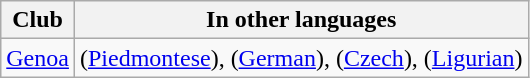<table class="wikitable sortable">
<tr>
<th>Club</th>
<th>In other languages</th>
</tr>
<tr>
<td> <a href='#'>Genoa</a></td>
<td> (<a href='#'>Piedmontese</a>),  (<a href='#'>German</a>),  (<a href='#'>Czech</a>),  (<a href='#'>Ligurian</a>)</td>
</tr>
</table>
